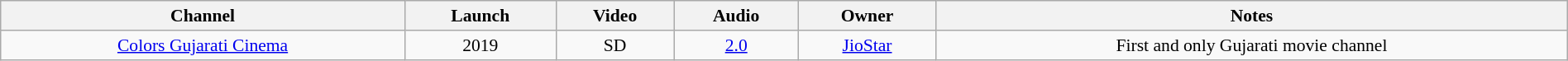<table class="wikitable sortable" style="border-collapse:collapse; font-size: 90%; text-align:center" width="100%">
<tr>
<th>Channel</th>
<th>Launch</th>
<th>Video</th>
<th>Audio</th>
<th>Owner</th>
<th>Notes</th>
</tr>
<tr>
<td><a href='#'>Colors Gujarati Cinema</a></td>
<td>2019</td>
<td>SD</td>
<td><a href='#'>2.0</a></td>
<td><a href='#'>JioStar</a></td>
<td>First and only Gujarati movie channel</td>
</tr>
</table>
